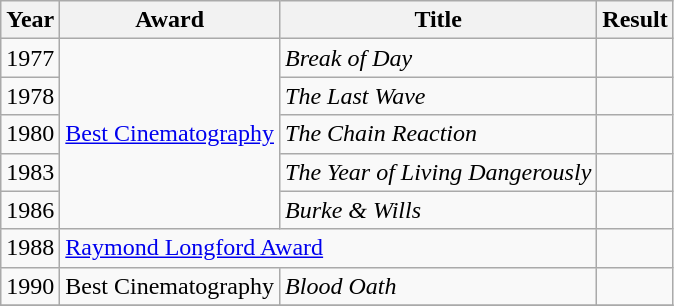<table class="wikitable">
<tr>
<th>Year</th>
<th>Award</th>
<th>Title</th>
<th>Result</th>
</tr>
<tr>
<td>1977</td>
<td rowspan=5><a href='#'>Best Cinematography</a></td>
<td><em>Break of Day</em></td>
<td></td>
</tr>
<tr>
<td>1978</td>
<td><em>The Last Wave</em></td>
<td></td>
</tr>
<tr>
<td>1980</td>
<td><em>The Chain Reaction</em></td>
<td></td>
</tr>
<tr>
<td>1983</td>
<td><em>The Year of Living Dangerously</em></td>
<td></td>
</tr>
<tr>
<td>1986</td>
<td><em>Burke & Wills</em></td>
<td></td>
</tr>
<tr>
<td>1988</td>
<td colspan=2><a href='#'>Raymond Longford Award</a></td>
<td></td>
</tr>
<tr>
<td>1990</td>
<td>Best Cinematography</td>
<td><em>Blood Oath</em></td>
<td></td>
</tr>
<tr>
</tr>
</table>
